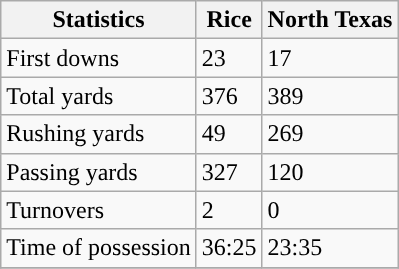<table class="wikitable">
<tr>
<th>Statistics</th>
<th>Rice</th>
<th>North Texas</th>
</tr>
<tr>
<td>First downs</td>
<td>23</td>
<td>17</td>
</tr>
<tr>
<td>Total yards</td>
<td>376</td>
<td>389</td>
</tr>
<tr>
<td>Rushing yards</td>
<td>49</td>
<td>269</td>
</tr>
<tr>
<td>Passing yards</td>
<td>327</td>
<td>120</td>
</tr>
<tr>
<td>Turnovers</td>
<td>2</td>
<td>0</td>
</tr>
<tr>
<td>Time of possession</td>
<td>36:25</td>
<td>23:35</td>
</tr>
<tr>
</tr>
</table>
